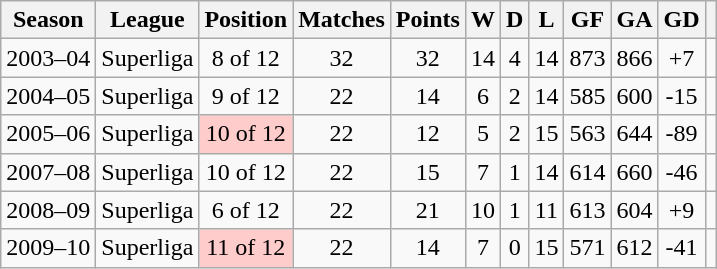<table class="wikitable" style="text-align: center">
<tr>
<th>Season</th>
<th>League</th>
<th>Position</th>
<th>Matches</th>
<th>Points</th>
<th>W</th>
<th>D</th>
<th>L</th>
<th>GF</th>
<th>GA</th>
<th>GD</th>
<th></th>
</tr>
<tr>
<td>2003–04</td>
<td>Superliga</td>
<td>8 of 12</td>
<td>32</td>
<td>32</td>
<td>14</td>
<td>4</td>
<td>14</td>
<td>873</td>
<td>866</td>
<td>+7</td>
<td></td>
</tr>
<tr>
<td>2004–05</td>
<td>Superliga</td>
<td>9 of 12</td>
<td>22</td>
<td>14</td>
<td>6</td>
<td>2</td>
<td>14</td>
<td>585</td>
<td>600</td>
<td>-15</td>
<td></td>
</tr>
<tr>
<td>2005–06</td>
<td>Superliga</td>
<td bgcolor="#FFCCCC">10 of 12</td>
<td>22</td>
<td>12</td>
<td>5</td>
<td>2</td>
<td>15</td>
<td>563</td>
<td>644</td>
<td>-89</td>
<td></td>
</tr>
<tr>
<td>2007–08</td>
<td>Superliga</td>
<td>10 of 12</td>
<td>22</td>
<td>15</td>
<td>7</td>
<td>1</td>
<td>14</td>
<td>614</td>
<td>660</td>
<td>-46</td>
<td></td>
</tr>
<tr>
<td>2008–09</td>
<td>Superliga</td>
<td>6 of 12</td>
<td>22</td>
<td>21</td>
<td>10</td>
<td>1</td>
<td>11</td>
<td>613</td>
<td>604</td>
<td>+9</td>
<td></td>
</tr>
<tr>
<td>2009–10</td>
<td>Superliga</td>
<td bgcolor="#FFCCCC">11 of 12</td>
<td>22</td>
<td>14</td>
<td>7</td>
<td>0</td>
<td>15</td>
<td>571</td>
<td>612</td>
<td>-41</td>
<td></td>
</tr>
</table>
